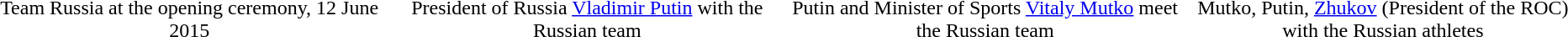<table class="graytable" style="text-align:center">
<tr>
<td width="25%"></td>
<td width="25%"></td>
<td width="25%"></td>
<td width="25%"></td>
</tr>
<tr>
<td>Team Russia at the opening ceremony, 12 June 2015</td>
<td>President of Russia <a href='#'>Vladimir Putin</a> with the Russian team</td>
<td>Putin and Minister of Sports <a href='#'>Vitaly Mutko</a> meet the Russian team</td>
<td>Mutko, Putin, <a href='#'>Zhukov</a> (President of the ROC) with the Russian athletes</td>
</tr>
</table>
